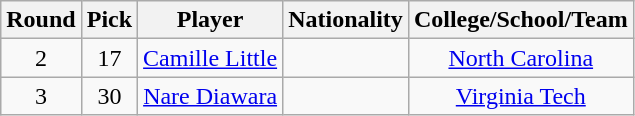<table class="wikitable">
<tr>
<th>Round</th>
<th>Pick</th>
<th>Player</th>
<th>Nationality</th>
<th>College/School/Team</th>
</tr>
<tr align="center">
<td>2</td>
<td>17</td>
<td><a href='#'>Camille Little</a></td>
<td></td>
<td><a href='#'>North Carolina</a></td>
</tr>
<tr align="center">
<td>3</td>
<td>30</td>
<td><a href='#'>Nare Diawara</a></td>
<td></td>
<td><a href='#'>Virginia Tech</a></td>
</tr>
</table>
